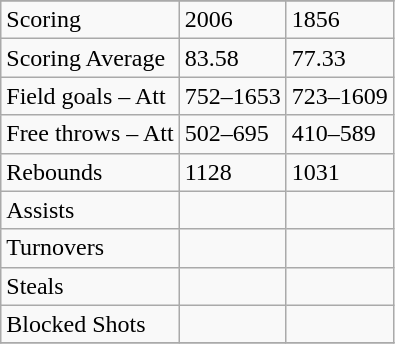<table class="wikitable">
<tr>
</tr>
<tr>
<td>Scoring</td>
<td>2006</td>
<td>1856</td>
</tr>
<tr>
<td>Scoring Average</td>
<td>83.58</td>
<td>77.33</td>
</tr>
<tr>
<td>Field goals – Att</td>
<td>752–1653</td>
<td>723–1609</td>
</tr>
<tr>
<td>Free throws – Att</td>
<td>502–695</td>
<td>410–589</td>
</tr>
<tr>
<td>Rebounds</td>
<td>1128</td>
<td>1031</td>
</tr>
<tr>
<td>Assists</td>
<td></td>
<td></td>
</tr>
<tr>
<td>Turnovers</td>
<td></td>
<td></td>
</tr>
<tr>
<td>Steals</td>
<td></td>
<td></td>
</tr>
<tr>
<td>Blocked Shots</td>
<td></td>
<td></td>
</tr>
<tr>
</tr>
</table>
